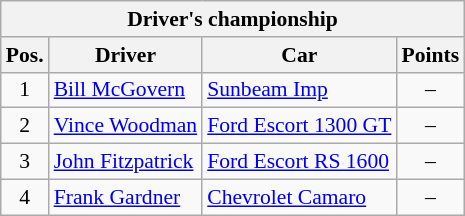<table class="wikitable" style="font-size: 90%">
<tr>
<th colspan=4>Driver's championship</th>
</tr>
<tr>
<th>Pos. </th>
<th>Driver </th>
<th>Car </th>
<th>Points</th>
</tr>
<tr>
<td align=center>1</td>
<td> <a href='#'>Bill McGovern</a></td>
<td><a href='#'>Sunbeam Imp</a></td>
<td align=center>–</td>
</tr>
<tr>
<td align=center>2</td>
<td> <a href='#'>Vince Woodman</a></td>
<td><a href='#'>Ford Escort 1300 GT</a></td>
<td align=center>–</td>
</tr>
<tr>
<td align=center>3</td>
<td> <a href='#'>John Fitzpatrick</a></td>
<td><a href='#'>Ford Escort RS 1600</a></td>
<td align=center>–</td>
</tr>
<tr>
<td align=center>4</td>
<td> <a href='#'>Frank Gardner</a></td>
<td><a href='#'>Chevrolet Camaro</a></td>
<td align=center>–</td>
</tr>
</table>
